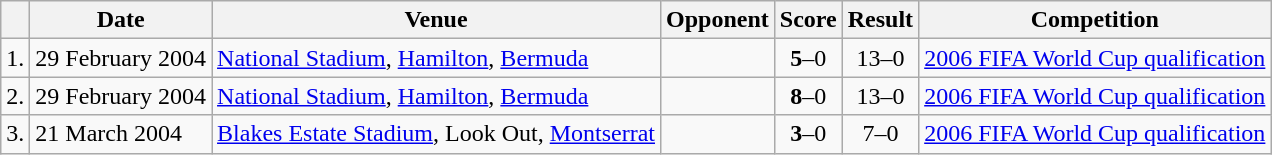<table class="wikitable">
<tr>
<th></th>
<th>Date</th>
<th>Venue</th>
<th>Opponent</th>
<th>Score</th>
<th>Result</th>
<th>Competition</th>
</tr>
<tr>
<td align="center">1.</td>
<td>29 February 2004</td>
<td><a href='#'>National Stadium</a>, <a href='#'>Hamilton</a>, <a href='#'>Bermuda</a></td>
<td></td>
<td align="center"><strong>5</strong>–0</td>
<td align="center">13–0</td>
<td><a href='#'>2006 FIFA World Cup qualification</a></td>
</tr>
<tr>
<td align="center">2.</td>
<td>29 February 2004</td>
<td><a href='#'>National Stadium</a>, <a href='#'>Hamilton</a>, <a href='#'>Bermuda</a></td>
<td></td>
<td align="center"><strong>8</strong>–0</td>
<td align="center">13–0</td>
<td><a href='#'>2006 FIFA World Cup qualification</a></td>
</tr>
<tr>
<td align="center">3.</td>
<td>21 March 2004</td>
<td><a href='#'>Blakes Estate Stadium</a>, Look Out, <a href='#'>Montserrat</a></td>
<td></td>
<td align="center"><strong>3</strong>–0</td>
<td align="center">7–0</td>
<td><a href='#'>2006 FIFA World Cup qualification</a></td>
</tr>
</table>
